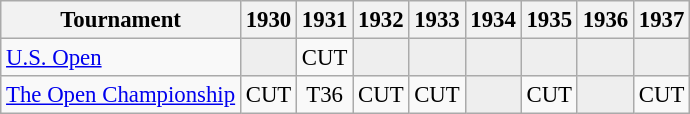<table class="wikitable" style="font-size:95%;text-align:center;">
<tr>
<th>Tournament</th>
<th>1930</th>
<th>1931</th>
<th>1932</th>
<th>1933</th>
<th>1934</th>
<th>1935</th>
<th>1936</th>
<th>1937</th>
</tr>
<tr>
<td align=left><a href='#'>U.S. Open</a></td>
<td style="background:#eee;"></td>
<td>CUT</td>
<td style="background:#eee;"></td>
<td style="background:#eee;"></td>
<td style="background:#eee;"></td>
<td style="background:#eee;"></td>
<td style="background:#eee;"></td>
<td style="background:#eee;"></td>
</tr>
<tr>
<td align=left><a href='#'>The Open Championship</a></td>
<td>CUT</td>
<td>T36</td>
<td>CUT</td>
<td>CUT</td>
<td style="background:#eee;"></td>
<td>CUT</td>
<td style="background:#eee;"></td>
<td>CUT</td>
</tr>
</table>
